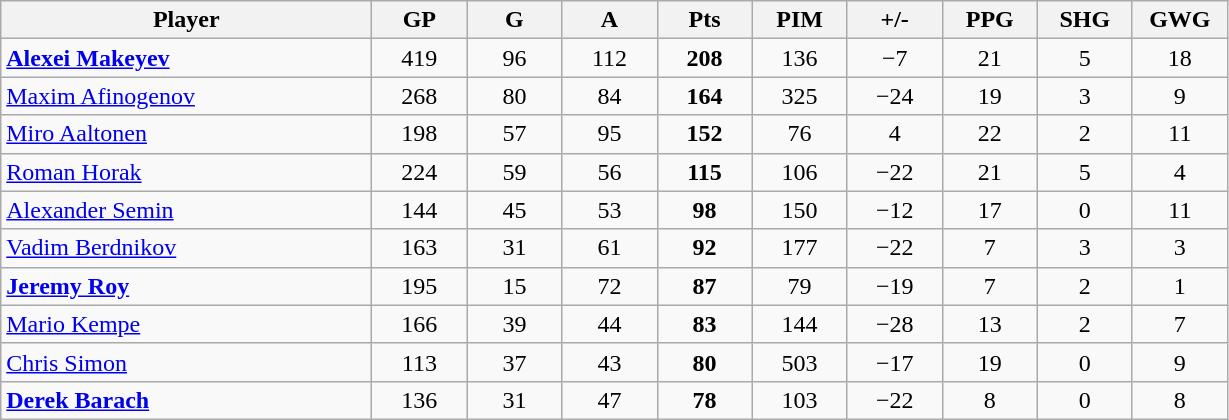<table class="wikitable">
<tr>
<th style="align:left; width: 15em;">Player</th>
<th style="width: 3.5em;">GP</th>
<th style="width: 3.5em;">G</th>
<th style="width: 3.5em;">A</th>
<th style="width: 3.5em;">Pts</th>
<th style="width: 3.5em;">PIM</th>
<th style="width: 3.5em;">+/-</th>
<th style="width: 3.5em;">PPG</th>
<th style="width: 3.5em;">SHG</th>
<th style="width: 3.5em;">GWG</th>
</tr>
<tr style="text-align:center;">
<td style="text-align:left;"> <strong><a href='#'>Alexei Makeyev</a></strong></td>
<td>419</td>
<td>96</td>
<td>112</td>
<td><strong>208</strong></td>
<td>136</td>
<td>−7</td>
<td>21</td>
<td>5</td>
<td>18</td>
</tr>
<tr style="text-align:center;">
<td style="text-align:left;"> <a href='#'>Maxim Afinogenov</a></td>
<td>268</td>
<td>80</td>
<td>84</td>
<td><strong>164</strong></td>
<td>325</td>
<td>−24</td>
<td>19</td>
<td>3</td>
<td>9</td>
</tr>
<tr style="text-align:center;">
<td style="text-align:left;"> <a href='#'>Miro Aaltonen</a></td>
<td>198</td>
<td>57</td>
<td>95</td>
<td><strong>152</strong></td>
<td>76</td>
<td>4</td>
<td>22</td>
<td>2</td>
<td>11</td>
</tr>
<tr style="text-align:center;">
<td style="text-align:left;"> <a href='#'>Roman Horak</a></td>
<td>224</td>
<td>59</td>
<td>56</td>
<td><strong>115</strong></td>
<td>106</td>
<td>−22</td>
<td>21</td>
<td>5</td>
<td>4</td>
</tr>
<tr style="text-align:center;">
<td style="text-align:left;"> <a href='#'>Alexander Semin</a></td>
<td>144</td>
<td>45</td>
<td>53</td>
<td><strong>98</strong></td>
<td>150</td>
<td>−12</td>
<td>17</td>
<td>0</td>
<td>11</td>
</tr>
<tr style="text-align:center;">
<td style="text-align:left;"> <a href='#'>Vadim Berdnikov</a></td>
<td>163</td>
<td>31</td>
<td>61</td>
<td><strong>92</strong></td>
<td>177</td>
<td>−22</td>
<td>7</td>
<td>3</td>
<td>3</td>
</tr>
<tr style="text-align:center;">
<td style="text-align:left;"> <strong><a href='#'>Jeremy Roy</a></strong></td>
<td>195</td>
<td>15</td>
<td>72</td>
<td><strong>87</strong></td>
<td>79</td>
<td>−19</td>
<td>7</td>
<td>2</td>
<td>1</td>
</tr>
<tr style="text-align:center;">
<td style="text-align:left;"> <a href='#'>Mario Kempe</a></td>
<td>166</td>
<td>39</td>
<td>44</td>
<td><strong>83</strong></td>
<td>144</td>
<td>−28</td>
<td>13</td>
<td>2</td>
<td>7</td>
</tr>
<tr style="text-align:center;">
<td style="text-align:left;"> <a href='#'>Chris Simon</a></td>
<td>113</td>
<td>37</td>
<td>43</td>
<td><strong>80</strong></td>
<td>503</td>
<td>−17</td>
<td>19</td>
<td>0</td>
<td>9</td>
</tr>
<tr style="text-align:center;">
<td style="text-align:left;"> <strong><a href='#'>Derek Barach</a></strong></td>
<td>136</td>
<td>31</td>
<td>47</td>
<td><strong>78</strong></td>
<td>103</td>
<td>−22</td>
<td>8</td>
<td>0</td>
<td>8</td>
</tr>
</table>
